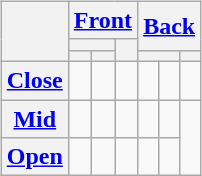<table>
<tr style="vertical-align: top;">
<td><br><table class="wikitable" style="text-align: center;">
<tr>
<th rowspan="3"> </th>
<th colspan="3"><a href='#'>Front</a></th>
<th rowspan="2" colspan="4"><a href='#'>Back</a></th>
</tr>
<tr>
<th colspan="2"></th>
<th rowspan="2"></th>
</tr>
<tr>
<th></th>
<th></th>
<th colspan="2"></th>
<th></th>
</tr>
<tr class="nounderlines">
<th><a href='#'>Close</a></th>
<td></td>
<td></td>
<td></td>
<td></td>
<td></td>
<td></td>
</tr>
<tr class="nounderlines">
<th><a href='#'>Mid</a></th>
<td></td>
<td></td>
<td></td>
<td></td>
<td></td>
<td rowspan="2"></td>
</tr>
<tr class="nounderlines">
<th><a href='#'>Open</a></th>
<td></td>
<td></td>
<td></td>
<td></td>
<td></td>
</tr>
</table>
</td>
</tr>
</table>
